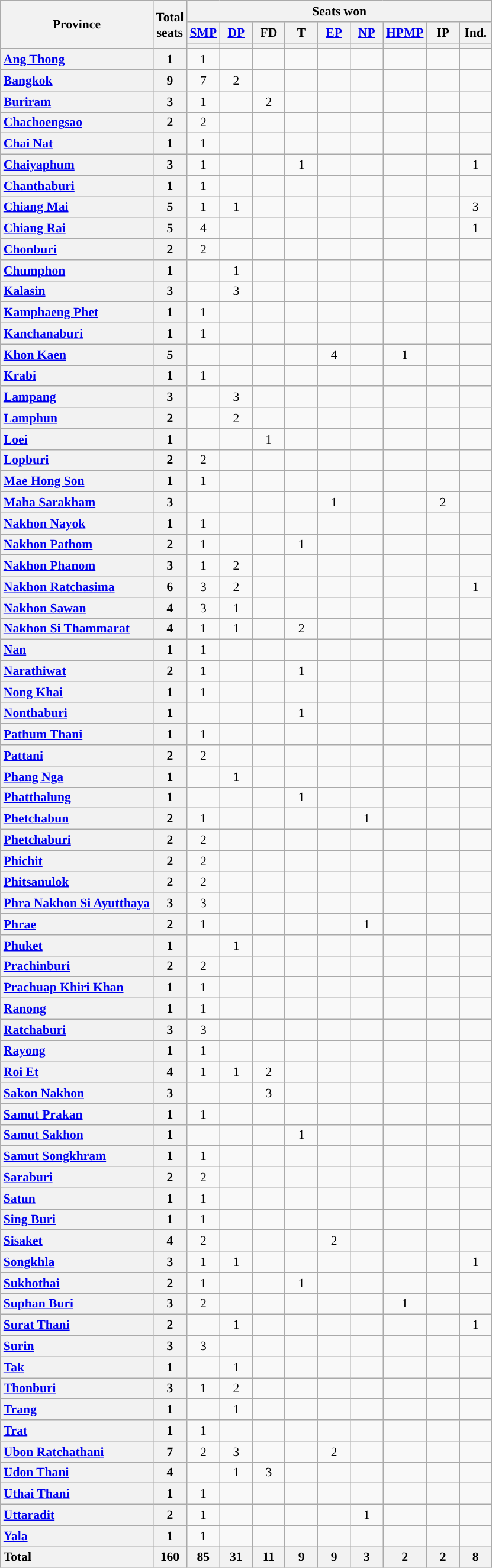<table class="wikitable" style="text-align:center; font-size: 0.9em;">
<tr>
<th rowspan="3">Province</th>
<th rowspan="3">Total<br>seats</th>
<th colspan="9">Seats won</th>
</tr>
<tr>
<th class="unsortable" style="width:30px;"><a href='#'>SMP</a></th>
<th class="unsortable" style="width:30px;"><a href='#'>DP</a></th>
<th class="unsortable" style="width:30px;">FD</th>
<th class="unsortable" style="width:30px;">T</th>
<th class="unsortable" style="width:30px;"><a href='#'>EP</a></th>
<th class="unsortable" style="width:30px;"><a href='#'>NP</a></th>
<th class="unsortable" style="width:30px;"><a href='#'>HPMP</a></th>
<th class="unsortable" style="width:30px;">IP</th>
<th class="unsortable" style="width:30px;">Ind.</th>
</tr>
<tr>
<th style="background:"></th>
<th style="background:"></th>
<th style="background:"></th>
<th style="background:"></th>
<th style="background:"></th>
<th style="background:"></th>
<th style="background:"></th>
<th style="background:"></th>
<th style="background:"></th>
</tr>
<tr>
<th style="text-align: left;"><a href='#'>Ang Thong</a></th>
<th>1</th>
<td>1</td>
<td></td>
<td></td>
<td></td>
<td></td>
<td></td>
<td></td>
<td></td>
<td></td>
</tr>
<tr>
<th style="text-align: left;"><a href='#'>Bangkok</a></th>
<th>9</th>
<td>7</td>
<td>2</td>
<td></td>
<td></td>
<td></td>
<td></td>
<td></td>
<td></td>
<td></td>
</tr>
<tr>
<th style="text-align: left;"><a href='#'>Buriram</a></th>
<th>3</th>
<td>1</td>
<td></td>
<td>2</td>
<td></td>
<td></td>
<td></td>
<td></td>
<td></td>
<td></td>
</tr>
<tr>
<th style="text-align: left;"><a href='#'>Chachoengsao</a></th>
<th>2</th>
<td>2</td>
<td></td>
<td></td>
<td></td>
<td></td>
<td></td>
<td></td>
<td></td>
<td></td>
</tr>
<tr>
<th style="text-align: left;"><a href='#'>Chai Nat</a></th>
<th>1</th>
<td>1</td>
<td></td>
<td></td>
<td></td>
<td></td>
<td></td>
<td></td>
<td></td>
<td></td>
</tr>
<tr>
<th style="text-align: left;"><a href='#'>Chaiyaphum</a></th>
<th>3</th>
<td>1</td>
<td></td>
<td></td>
<td>1</td>
<td></td>
<td></td>
<td></td>
<td></td>
<td>1</td>
</tr>
<tr>
<th style="text-align: left;"><a href='#'>Chanthaburi</a></th>
<th>1</th>
<td>1</td>
<td></td>
<td></td>
<td></td>
<td></td>
<td></td>
<td></td>
<td></td>
<td></td>
</tr>
<tr>
<th style="text-align: left;"><a href='#'>Chiang Mai</a></th>
<th>5</th>
<td>1</td>
<td>1</td>
<td></td>
<td></td>
<td></td>
<td></td>
<td></td>
<td></td>
<td>3</td>
</tr>
<tr>
<th style="text-align: left;"><a href='#'>Chiang Rai</a></th>
<th>5</th>
<td>4</td>
<td></td>
<td></td>
<td></td>
<td></td>
<td></td>
<td></td>
<td></td>
<td>1</td>
</tr>
<tr>
<th style="text-align: left;"><a href='#'>Chonburi</a></th>
<th>2</th>
<td>2</td>
<td></td>
<td></td>
<td></td>
<td></td>
<td></td>
<td></td>
<td></td>
<td></td>
</tr>
<tr>
<th style="text-align: left;"><a href='#'>Chumphon</a></th>
<th>1</th>
<td></td>
<td>1</td>
<td></td>
<td></td>
<td></td>
<td></td>
<td></td>
<td></td>
<td></td>
</tr>
<tr>
<th style="text-align: left;"><a href='#'>Kalasin</a></th>
<th>3</th>
<td></td>
<td>3</td>
<td></td>
<td></td>
<td></td>
<td></td>
<td></td>
<td></td>
<td></td>
</tr>
<tr>
<th style="text-align: left;"><a href='#'>Kamphaeng Phet</a></th>
<th>1</th>
<td>1</td>
<td></td>
<td></td>
<td></td>
<td></td>
<td></td>
<td></td>
<td></td>
<td></td>
</tr>
<tr>
<th style="text-align: left;"><a href='#'>Kanchanaburi</a></th>
<th>1</th>
<td>1</td>
<td></td>
<td></td>
<td></td>
<td></td>
<td></td>
<td></td>
<td></td>
<td></td>
</tr>
<tr>
<th style="text-align: left;"><a href='#'>Khon Kaen</a></th>
<th>5</th>
<td></td>
<td></td>
<td></td>
<td></td>
<td>4</td>
<td></td>
<td>1</td>
<td></td>
<td></td>
</tr>
<tr>
<th style="text-align: left;"><a href='#'>Krabi</a></th>
<th>1</th>
<td>1</td>
<td></td>
<td></td>
<td></td>
<td></td>
<td></td>
<td></td>
<td></td>
<td></td>
</tr>
<tr>
<th style="text-align: left;"><a href='#'>Lampang</a></th>
<th>3</th>
<td></td>
<td>3</td>
<td></td>
<td></td>
<td></td>
<td></td>
<td></td>
<td></td>
<td></td>
</tr>
<tr>
<th style="text-align: left;"><a href='#'>Lamphun</a></th>
<th>2</th>
<td></td>
<td>2</td>
<td></td>
<td></td>
<td></td>
<td></td>
<td></td>
<td></td>
<td></td>
</tr>
<tr>
<th style="text-align: left;"><a href='#'>Loei</a></th>
<th>1</th>
<td></td>
<td></td>
<td>1</td>
<td></td>
<td></td>
<td></td>
<td></td>
<td></td>
<td></td>
</tr>
<tr>
<th style="text-align: left;"><a href='#'>Lopburi</a></th>
<th>2</th>
<td>2</td>
<td></td>
<td></td>
<td></td>
<td></td>
<td></td>
<td></td>
<td></td>
<td></td>
</tr>
<tr>
<th style="text-align: left;"><a href='#'>Mae Hong Son</a></th>
<th>1</th>
<td>1</td>
<td></td>
<td></td>
<td></td>
<td></td>
<td></td>
<td></td>
<td></td>
<td></td>
</tr>
<tr>
<th style="text-align: left;"><a href='#'>Maha Sarakham</a></th>
<th>3</th>
<td></td>
<td></td>
<td></td>
<td></td>
<td>1</td>
<td></td>
<td></td>
<td>2</td>
<td></td>
</tr>
<tr>
<th style="text-align: left;"><a href='#'>Nakhon Nayok</a></th>
<th>1</th>
<td>1</td>
<td></td>
<td></td>
<td></td>
<td></td>
<td></td>
<td></td>
<td></td>
<td></td>
</tr>
<tr>
<th style="text-align: left;"><a href='#'>Nakhon Pathom</a></th>
<th>2</th>
<td>1</td>
<td></td>
<td></td>
<td>1</td>
<td></td>
<td></td>
<td></td>
<td></td>
<td></td>
</tr>
<tr>
<th style="text-align: left;"><a href='#'>Nakhon Phanom</a></th>
<th>3</th>
<td>1</td>
<td>2</td>
<td></td>
<td></td>
<td></td>
<td></td>
<td></td>
<td></td>
<td></td>
</tr>
<tr>
<th style="text-align: left;"><a href='#'>Nakhon Ratchasima</a></th>
<th>6</th>
<td>3</td>
<td>2</td>
<td></td>
<td></td>
<td></td>
<td></td>
<td></td>
<td></td>
<td>1</td>
</tr>
<tr>
<th style="text-align: left;"><a href='#'>Nakhon Sawan</a></th>
<th>4</th>
<td>3</td>
<td>1</td>
<td></td>
<td></td>
<td></td>
<td></td>
<td></td>
<td></td>
<td></td>
</tr>
<tr>
<th style="text-align: left;"><a href='#'>Nakhon Si Thammarat</a></th>
<th>4</th>
<td>1</td>
<td>1</td>
<td></td>
<td>2</td>
<td></td>
<td></td>
<td></td>
<td></td>
<td></td>
</tr>
<tr>
<th style="text-align: left;"><a href='#'>Nan</a></th>
<th>1</th>
<td>1</td>
<td></td>
<td></td>
<td></td>
<td></td>
<td></td>
<td></td>
<td></td>
<td></td>
</tr>
<tr>
<th style="text-align: left;"><a href='#'>Narathiwat</a></th>
<th>2</th>
<td>1</td>
<td></td>
<td></td>
<td>1</td>
<td></td>
<td></td>
<td></td>
<td></td>
<td></td>
</tr>
<tr>
<th style="text-align: left;"><a href='#'>Nong Khai</a></th>
<th>1</th>
<td>1</td>
<td></td>
<td></td>
<td></td>
<td></td>
<td></td>
<td></td>
<td></td>
<td></td>
</tr>
<tr>
<th style="text-align: left;"><a href='#'>Nonthaburi</a></th>
<th>1</th>
<td></td>
<td></td>
<td></td>
<td>1</td>
<td></td>
<td></td>
<td></td>
<td></td>
<td></td>
</tr>
<tr>
<th style="text-align: left;"><a href='#'>Pathum Thani</a></th>
<th>1</th>
<td>1</td>
<td></td>
<td></td>
<td></td>
<td></td>
<td></td>
<td></td>
<td></td>
<td></td>
</tr>
<tr>
<th style="text-align: left;"><a href='#'>Pattani</a></th>
<th>2</th>
<td>2</td>
<td></td>
<td></td>
<td></td>
<td></td>
<td></td>
<td></td>
<td></td>
<td></td>
</tr>
<tr>
<th style="text-align: left;"><a href='#'>Phang Nga</a></th>
<th>1</th>
<td></td>
<td>1</td>
<td></td>
<td></td>
<td></td>
<td></td>
<td></td>
<td></td>
<td></td>
</tr>
<tr>
<th style="text-align: left;"><a href='#'>Phatthalung</a></th>
<th>1</th>
<td></td>
<td></td>
<td></td>
<td>1</td>
<td></td>
<td></td>
<td></td>
<td></td>
<td></td>
</tr>
<tr>
<th style="text-align: left;"><a href='#'>Phetchabun</a></th>
<th>2</th>
<td>1</td>
<td></td>
<td></td>
<td></td>
<td></td>
<td>1</td>
<td></td>
<td></td>
<td></td>
</tr>
<tr>
<th style="text-align: left;"><a href='#'>Phetchaburi</a></th>
<th>2</th>
<td>2</td>
<td></td>
<td></td>
<td></td>
<td></td>
<td></td>
<td></td>
<td></td>
<td></td>
</tr>
<tr>
<th style="text-align: left;"><a href='#'>Phichit</a></th>
<th>2</th>
<td>2</td>
<td></td>
<td></td>
<td></td>
<td></td>
<td></td>
<td></td>
<td></td>
<td></td>
</tr>
<tr>
<th style="text-align: left;"><a href='#'>Phitsanulok</a></th>
<th>2</th>
<td>2</td>
<td></td>
<td></td>
<td></td>
<td></td>
<td></td>
<td></td>
<td></td>
<td></td>
</tr>
<tr>
<th style="text-align: left;"><a href='#'>Phra Nakhon Si Ayutthaya</a></th>
<th>3</th>
<td>3</td>
<td></td>
<td></td>
<td></td>
<td></td>
<td></td>
<td></td>
<td></td>
<td></td>
</tr>
<tr>
<th style="text-align: left;"><a href='#'>Phrae</a></th>
<th>2</th>
<td>1</td>
<td></td>
<td></td>
<td></td>
<td></td>
<td>1</td>
<td></td>
<td></td>
<td></td>
</tr>
<tr>
<th style="text-align: left;"><a href='#'>Phuket</a></th>
<th>1</th>
<td></td>
<td>1</td>
<td></td>
<td></td>
<td></td>
<td></td>
<td></td>
<td></td>
<td></td>
</tr>
<tr>
<th style="text-align: left;"><a href='#'>Prachinburi</a></th>
<th>2</th>
<td>2</td>
<td></td>
<td></td>
<td></td>
<td></td>
<td></td>
<td></td>
<td></td>
<td></td>
</tr>
<tr>
<th style="text-align: left;"><a href='#'>Prachuap Khiri Khan</a></th>
<th>1</th>
<td>1</td>
<td></td>
<td></td>
<td></td>
<td></td>
<td></td>
<td></td>
<td></td>
<td></td>
</tr>
<tr>
<th style="text-align: left;"><a href='#'>Ranong</a></th>
<th>1</th>
<td>1</td>
<td></td>
<td></td>
<td></td>
<td></td>
<td></td>
<td></td>
<td></td>
<td></td>
</tr>
<tr>
<th style="text-align: left;"><a href='#'>Ratchaburi</a></th>
<th>3</th>
<td>3</td>
<td></td>
<td></td>
<td></td>
<td></td>
<td></td>
<td></td>
<td></td>
<td></td>
</tr>
<tr>
<th style="text-align: left;"><a href='#'>Rayong</a></th>
<th>1</th>
<td>1</td>
<td></td>
<td></td>
<td></td>
<td></td>
<td></td>
<td></td>
<td></td>
<td></td>
</tr>
<tr>
<th style="text-align: left;"><a href='#'>Roi Et</a></th>
<th>4</th>
<td>1</td>
<td>1</td>
<td>2</td>
<td></td>
<td></td>
<td></td>
<td></td>
<td></td>
<td></td>
</tr>
<tr>
<th style="text-align: left;"><a href='#'>Sakon Nakhon</a></th>
<th>3</th>
<td></td>
<td></td>
<td>3</td>
<td></td>
<td></td>
<td></td>
<td></td>
<td></td>
<td></td>
</tr>
<tr>
<th style="text-align: left;"><a href='#'>Samut Prakan</a></th>
<th>1</th>
<td>1</td>
<td></td>
<td></td>
<td></td>
<td></td>
<td></td>
<td></td>
<td></td>
<td></td>
</tr>
<tr>
<th style="text-align: left;"><a href='#'>Samut Sakhon</a></th>
<th>1</th>
<td></td>
<td></td>
<td></td>
<td>1</td>
<td></td>
<td></td>
<td></td>
<td></td>
<td></td>
</tr>
<tr>
<th style="text-align: left;"><a href='#'>Samut Songkhram</a></th>
<th>1</th>
<td>1</td>
<td></td>
<td></td>
<td></td>
<td></td>
<td></td>
<td></td>
<td></td>
<td></td>
</tr>
<tr>
<th style="text-align: left;"><a href='#'>Saraburi</a></th>
<th>2</th>
<td>2</td>
<td></td>
<td></td>
<td></td>
<td></td>
<td></td>
<td></td>
<td></td>
<td></td>
</tr>
<tr>
<th style="text-align: left;"><a href='#'>Satun</a></th>
<th>1</th>
<td>1</td>
<td></td>
<td></td>
<td></td>
<td></td>
<td></td>
<td></td>
<td></td>
<td></td>
</tr>
<tr>
<th style="text-align: left;"><a href='#'>Sing Buri</a></th>
<th>1</th>
<td>1</td>
<td></td>
<td></td>
<td></td>
<td></td>
<td></td>
<td></td>
<td></td>
<td></td>
</tr>
<tr>
<th style="text-align: left;"><a href='#'>Sisaket</a></th>
<th>4</th>
<td>2</td>
<td></td>
<td></td>
<td></td>
<td>2</td>
<td></td>
<td></td>
<td></td>
<td></td>
</tr>
<tr>
<th style="text-align: left;"><a href='#'>Songkhla</a></th>
<th>3</th>
<td>1</td>
<td>1</td>
<td></td>
<td></td>
<td></td>
<td></td>
<td></td>
<td></td>
<td>1</td>
</tr>
<tr>
<th style="text-align: left;"><a href='#'>Sukhothai</a></th>
<th>2</th>
<td>1</td>
<td></td>
<td></td>
<td>1</td>
<td></td>
<td></td>
<td></td>
<td></td>
<td></td>
</tr>
<tr>
<th style="text-align: left;"><a href='#'>Suphan Buri</a></th>
<th>3</th>
<td>2</td>
<td></td>
<td></td>
<td></td>
<td></td>
<td></td>
<td>1</td>
<td></td>
<td></td>
</tr>
<tr>
<th style="text-align: left;"><a href='#'>Surat Thani</a></th>
<th>2</th>
<td></td>
<td>1</td>
<td></td>
<td></td>
<td></td>
<td></td>
<td></td>
<td></td>
<td>1</td>
</tr>
<tr>
<th style="text-align: left;"><a href='#'>Surin</a></th>
<th>3</th>
<td>3</td>
<td></td>
<td></td>
<td></td>
<td></td>
<td></td>
<td></td>
<td></td>
<td></td>
</tr>
<tr>
<th style="text-align: left;"><a href='#'>Tak</a></th>
<th>1</th>
<td></td>
<td>1</td>
<td></td>
<td></td>
<td></td>
<td></td>
<td></td>
<td></td>
<td></td>
</tr>
<tr>
<th style="text-align: left;"><a href='#'>Thonburi</a></th>
<th>3</th>
<td>1</td>
<td>2</td>
<td></td>
<td></td>
<td></td>
<td></td>
<td></td>
<td></td>
<td></td>
</tr>
<tr>
<th style="text-align: left;"><a href='#'>Trang</a></th>
<th>1</th>
<td></td>
<td>1</td>
<td></td>
<td></td>
<td></td>
<td></td>
<td></td>
<td></td>
<td></td>
</tr>
<tr>
<th style="text-align: left;"><a href='#'>Trat</a></th>
<th>1</th>
<td>1</td>
<td></td>
<td></td>
<td></td>
<td></td>
<td></td>
<td></td>
<td></td>
<td></td>
</tr>
<tr>
<th style="text-align: left;"><a href='#'>Ubon Ratchathani</a></th>
<th>7</th>
<td>2</td>
<td>3</td>
<td></td>
<td></td>
<td>2</td>
<td></td>
<td></td>
<td></td>
<td></td>
</tr>
<tr>
<th style="text-align: left;"><a href='#'>Udon Thani</a></th>
<th>4</th>
<td></td>
<td>1</td>
<td>3</td>
<td></td>
<td></td>
<td></td>
<td></td>
<td></td>
<td></td>
</tr>
<tr>
<th style="text-align: left;"><a href='#'>Uthai Thani</a></th>
<th>1</th>
<td>1</td>
<td></td>
<td></td>
<td></td>
<td></td>
<td></td>
<td></td>
<td></td>
<td></td>
</tr>
<tr>
<th style="text-align: left;"><a href='#'>Uttaradit</a></th>
<th>2</th>
<td>1</td>
<td></td>
<td></td>
<td></td>
<td></td>
<td>1</td>
<td></td>
<td></td>
<td></td>
</tr>
<tr>
<th style="text-align: left;"><a href='#'>Yala</a></th>
<th>1</th>
<td>1</td>
<td></td>
<td></td>
<td></td>
<td></td>
<td></td>
<td></td>
<td></td>
<td></td>
</tr>
<tr class="sortbottom">
<th style="text-align: left;">Total</th>
<th>160</th>
<th>85</th>
<th>31</th>
<th>11</th>
<th>9</th>
<th>9</th>
<th>3</th>
<th>2</th>
<th>2</th>
<th>8</th>
</tr>
</table>
